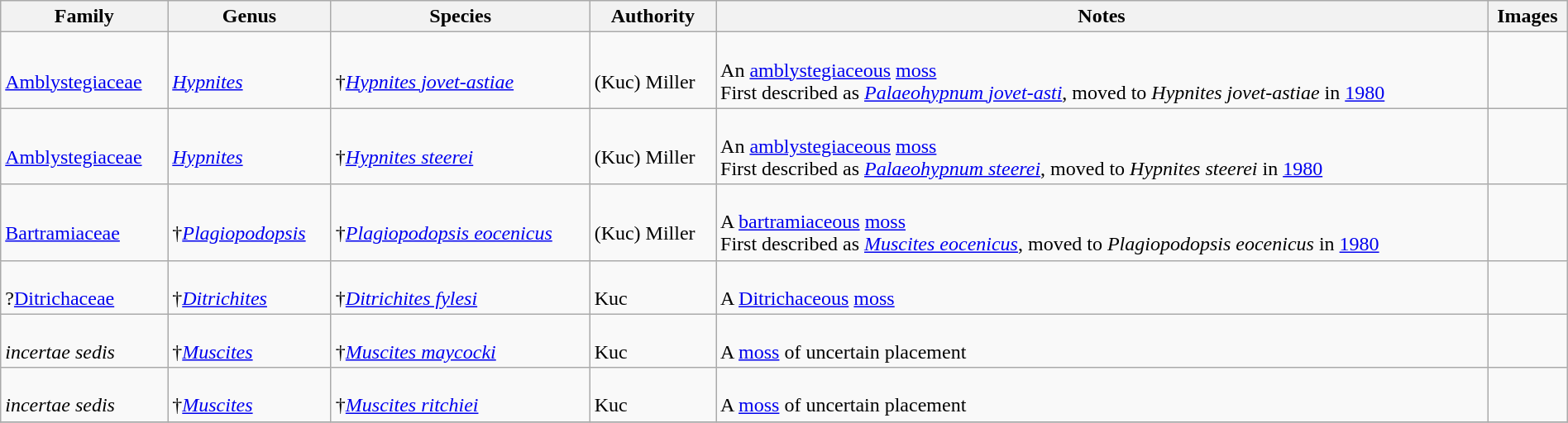<table class="wikitable sortable" align="center" width="100%">
<tr>
<th>Family</th>
<th>Genus</th>
<th>Species</th>
<th>Authority</th>
<th>Notes</th>
<th>Images</th>
</tr>
<tr>
<td><br><a href='#'>Amblystegiaceae</a></td>
<td><br><em><a href='#'>Hypnites</a></em></td>
<td><br>†<em><a href='#'>Hypnites jovet-astiae</a></em></td>
<td><br>(Kuc) Miller</td>
<td><br>An <a href='#'>amblystegiaceous</a> <a href='#'>moss</a><br>First described as <em><a href='#'>Palaeohypnum jovet-asti</a></em>, moved to <em>Hypnites jovet-astiae</em> in <a href='#'>1980</a></td>
<td></td>
</tr>
<tr>
<td><br><a href='#'>Amblystegiaceae</a></td>
<td><br><em><a href='#'>Hypnites</a></em></td>
<td><br>†<em><a href='#'>Hypnites steerei</a></em></td>
<td><br>(Kuc) Miller</td>
<td><br>An <a href='#'>amblystegiaceous</a> <a href='#'>moss</a><br>First described as <em><a href='#'>Palaeohypnum steerei</a></em>, moved to <em>Hypnites steerei</em> in <a href='#'>1980</a></td>
<td></td>
</tr>
<tr>
<td><br><a href='#'>Bartramiaceae</a></td>
<td><br>†<em><a href='#'>Plagiopodopsis</a></em></td>
<td><br>†<em><a href='#'>Plagiopodopsis eocenicus</a></em></td>
<td><br>(Kuc) Miller</td>
<td><br>A <a href='#'>bartramiaceous</a> <a href='#'>moss</a><br>First described as <em><a href='#'>Muscites eocenicus</a></em>, moved to <em>Plagiopodopsis eocenicus</em> in <a href='#'>1980</a></td>
<td></td>
</tr>
<tr>
<td><br>?<a href='#'>Ditrichaceae</a></td>
<td><br>†<em><a href='#'>Ditrichites</a></em></td>
<td><br>†<em><a href='#'>Ditrichites fylesi</a></em></td>
<td><br>Kuc</td>
<td><br>A <a href='#'>Ditrichaceous</a> <a href='#'>moss</a></td>
<td></td>
</tr>
<tr>
<td><br><em>incertae sedis</em></td>
<td><br>†<em><a href='#'>Muscites</a></em></td>
<td><br>†<em><a href='#'>Muscites maycocki</a></em></td>
<td><br>Kuc</td>
<td><br>A <a href='#'>moss</a> of uncertain placement</td>
<td></td>
</tr>
<tr>
<td><br><em>incertae sedis</em></td>
<td><br>†<em><a href='#'>Muscites</a></em></td>
<td><br>†<em><a href='#'>Muscites ritchiei</a></em></td>
<td><br>Kuc</td>
<td><br>A <a href='#'>moss</a> of uncertain placement</td>
<td></td>
</tr>
<tr>
</tr>
</table>
